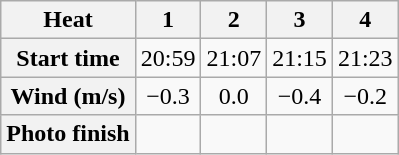<table class="wikitable" style="text-align:center">
<tr>
<th>Heat</th>
<th>1</th>
<th>2</th>
<th>3</th>
<th>4</th>
</tr>
<tr>
<th>Start time</th>
<td>20:59</td>
<td>21:07</td>
<td>21:15</td>
<td>21:23</td>
</tr>
<tr>
<th>Wind (m/s)</th>
<td>−0.3</td>
<td>0.0</td>
<td>−0.4</td>
<td>−0.2</td>
</tr>
<tr>
<th>Photo finish</th>
<td></td>
<td></td>
<td></td>
<td></td>
</tr>
</table>
